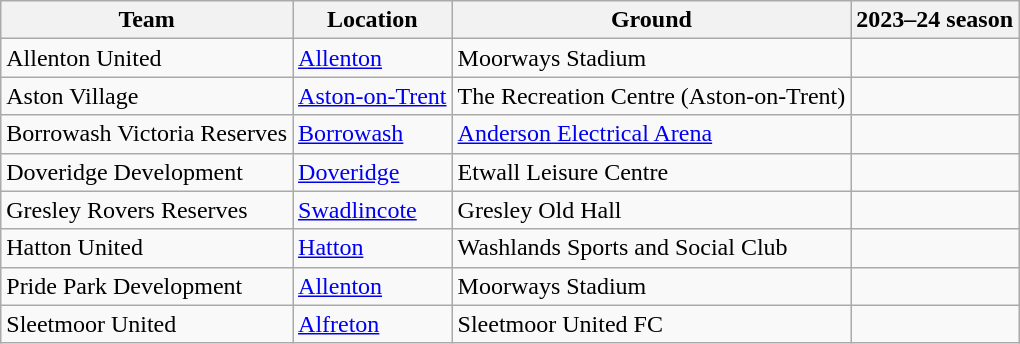<table class="wikitable sortable">
<tr>
<th>Team</th>
<th>Location</th>
<th>Ground</th>
<th data-sort-type="number">2023–24 season</th>
</tr>
<tr>
<td>Allenton United</td>
<td><a href='#'>Allenton</a></td>
<td>Moorways Stadium</td>
<td style="text-align:center"></td>
</tr>
<tr>
<td>Aston Village</td>
<td><a href='#'>Aston-on-Trent</a></td>
<td>The Recreation Centre (Aston-on-Trent)</td>
<td style="text-align:center"></td>
</tr>
<tr>
<td>Borrowash Victoria Reserves</td>
<td><a href='#'>Borrowash</a></td>
<td><a href='#'>Anderson Electrical Arena</a></td>
<td style="text-align:center"></td>
</tr>
<tr>
<td>Doveridge Development</td>
<td><a href='#'>Doveridge</a></td>
<td>Etwall Leisure Centre</td>
<td style="text-align:center"></td>
</tr>
<tr>
<td>Gresley Rovers Reserves</td>
<td><a href='#'>Swadlincote</a></td>
<td>Gresley Old Hall</td>
<td style="text-align:center"></td>
</tr>
<tr>
<td>Hatton United</td>
<td><a href='#'>Hatton</a></td>
<td>Washlands Sports and Social Club</td>
<td style="text-align:center"></td>
</tr>
<tr>
<td>Pride Park Development</td>
<td><a href='#'>Allenton</a></td>
<td>Moorways Stadium</td>
<td style="text-align:center"></td>
</tr>
<tr>
<td>Sleetmoor United</td>
<td [Burton-on-Trent><a href='#'>Alfreton</a></td>
<td>Sleetmoor United FC</td>
<td style="text-align:center"></td>
</tr>
</table>
